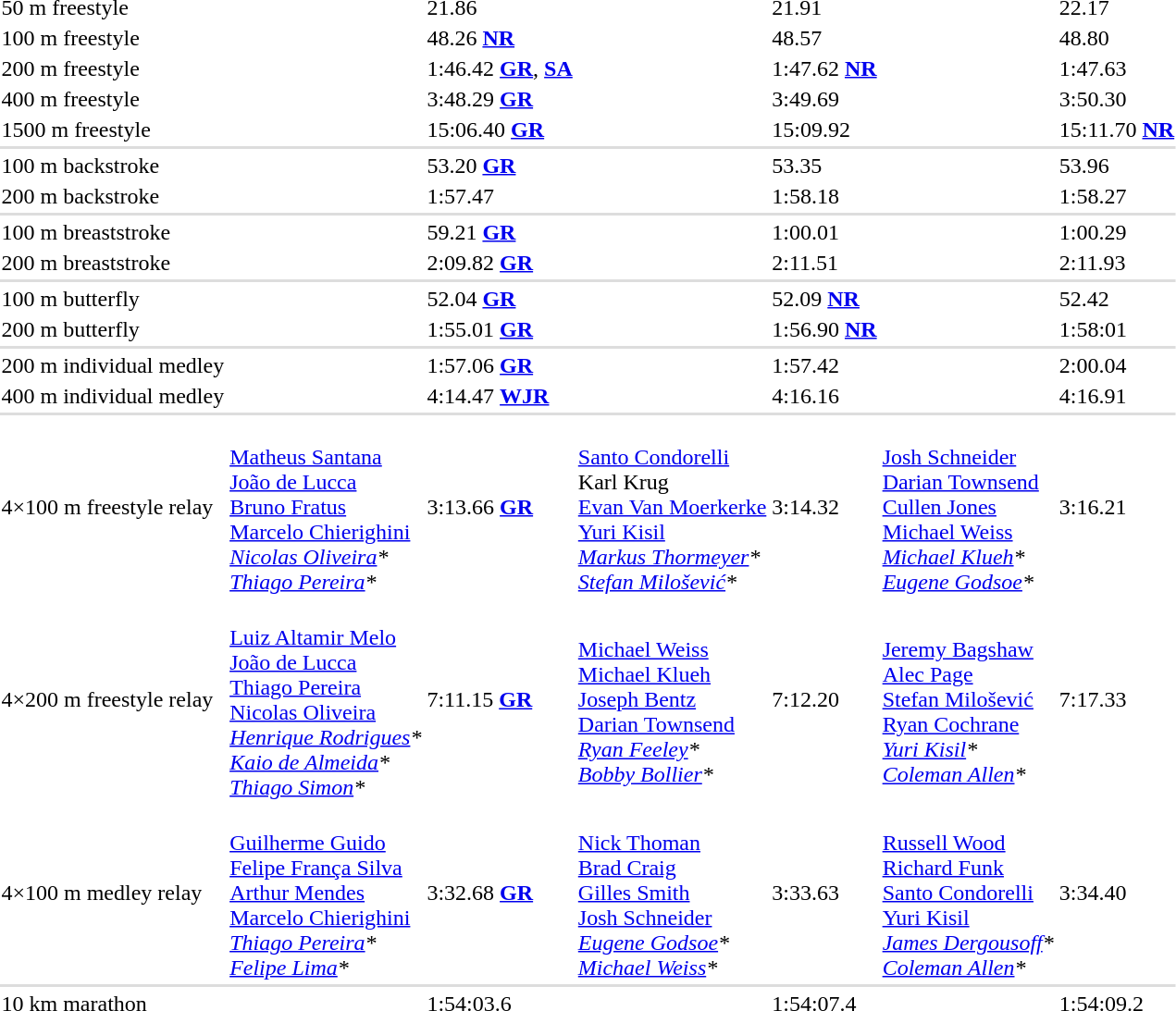<table>
<tr>
<td>50 m freestyle <br></td>
<td></td>
<td>21.86</td>
<td></td>
<td>21.91</td>
<td></td>
<td>22.17</td>
</tr>
<tr>
<td>100 m freestyle <br></td>
<td></td>
<td>48.26 <strong><a href='#'>NR</a></strong></td>
<td></td>
<td>48.57</td>
<td></td>
<td>48.80</td>
</tr>
<tr>
<td>200 m freestyle <br></td>
<td></td>
<td>1:46.42 <strong><a href='#'>GR</a></strong>, <strong><a href='#'>SA</a></strong></td>
<td></td>
<td>1:47.62 <strong><a href='#'>NR</a></strong></td>
<td></td>
<td>1:47.63</td>
</tr>
<tr>
<td>400 m freestyle <br></td>
<td></td>
<td>3:48.29 <strong><a href='#'>GR</a></strong></td>
<td></td>
<td>3:49.69</td>
<td></td>
<td>3:50.30</td>
</tr>
<tr>
<td>1500 m freestyle <br></td>
<td></td>
<td>15:06.40 <strong><a href='#'>GR</a></strong></td>
<td></td>
<td>15:09.92</td>
<td></td>
<td>15:11.70 <strong><a href='#'>NR</a></strong></td>
</tr>
<tr bgcolor=#DDDDDD>
<td colspan=7></td>
</tr>
<tr>
<td>100 m backstroke <br></td>
<td></td>
<td>53.20 <strong><a href='#'>GR</a></strong></td>
<td></td>
<td>53.35</td>
<td></td>
<td>53.96</td>
</tr>
<tr>
<td>200 m backstroke <br></td>
<td></td>
<td>1:57.47</td>
<td></td>
<td>1:58.18</td>
<td></td>
<td>1:58.27</td>
</tr>
<tr bgcolor=#DDDDDD>
<td colspan=7></td>
</tr>
<tr>
<td>100 m breaststroke <br></td>
<td></td>
<td>59.21 <strong><a href='#'>GR</a></strong></td>
<td></td>
<td>1:00.01</td>
<td></td>
<td>1:00.29</td>
</tr>
<tr>
<td>200 m breaststroke <br></td>
<td></td>
<td>2:09.82 <strong><a href='#'>GR</a></strong></td>
<td></td>
<td>2:11.51</td>
<td></td>
<td>2:11.93</td>
</tr>
<tr bgcolor=#DDDDDD>
<td colspan=7></td>
</tr>
<tr>
<td>100 m butterfly <br></td>
<td></td>
<td>52.04 <strong><a href='#'>GR</a></strong></td>
<td></td>
<td>52.09 <strong><a href='#'>NR</a></strong></td>
<td></td>
<td>52.42</td>
</tr>
<tr>
<td>200 m butterfly <br></td>
<td></td>
<td>1:55.01 <strong><a href='#'>GR</a></strong></td>
<td></td>
<td>1:56.90 <strong><a href='#'>NR</a></strong></td>
<td></td>
<td>1:58:01</td>
</tr>
<tr bgcolor=#DDDDDD>
<td colspan=7></td>
</tr>
<tr>
<td>200 m individual medley <br></td>
<td></td>
<td>1:57.06 <strong><a href='#'>GR</a></strong></td>
<td></td>
<td>1:57.42</td>
<td></td>
<td>2:00.04</td>
</tr>
<tr>
<td>400 m individual medley <br></td>
<td></td>
<td>4:14.47 <strong><a href='#'>WJR</a></strong></td>
<td></td>
<td>4:16.16</td>
<td></td>
<td>4:16.91</td>
</tr>
<tr bgcolor=#DDDDDD>
<td colspan=7></td>
</tr>
<tr>
<td>4×100 m freestyle relay <br></td>
<td><br><a href='#'>Matheus Santana</a><br><a href='#'>João de Lucca</a><br><a href='#'>Bruno Fratus</a><br><a href='#'>Marcelo Chierighini</a><br><em><a href='#'>Nicolas Oliveira</a>*</em><br><em><a href='#'>Thiago Pereira</a>*</em></td>
<td>3:13.66 <strong><a href='#'>GR</a></strong></td>
<td><br><a href='#'>Santo Condorelli</a> <br>Karl Krug<br><a href='#'>Evan Van Moerkerke</a><br><a href='#'>Yuri Kisil</a><br><em><a href='#'>Markus Thormeyer</a>*</em><br><em><a href='#'>Stefan Milošević</a>*</em></td>
<td>3:14.32</td>
<td><br><a href='#'>Josh Schneider</a> <br><a href='#'>Darian Townsend</a><br><a href='#'>Cullen Jones</a><br><a href='#'>Michael Weiss</a><br><em><a href='#'>Michael Klueh</a>*</em><br><em><a href='#'>Eugene Godsoe</a>*</em><br></td>
<td>3:16.21</td>
</tr>
<tr>
<td>4×200 m freestyle relay <br></td>
<td><br><a href='#'>Luiz Altamir Melo</a><br><a href='#'>João de Lucca</a><br><a href='#'>Thiago Pereira</a><br><a href='#'>Nicolas Oliveira</a><br><em><a href='#'>Henrique Rodrigues</a>*</em><br><em><a href='#'>Kaio de Almeida</a>*</em><br><em><a href='#'>Thiago Simon</a>*</em></td>
<td>7:11.15 <strong><a href='#'>GR</a></strong></td>
<td><br><a href='#'>Michael Weiss</a> <br><a href='#'>Michael Klueh</a><br><a href='#'>Joseph Bentz</a><br><a href='#'>Darian Townsend</a><br><em><a href='#'>Ryan Feeley</a>*</em><br><em><a href='#'>Bobby Bollier</a>*</em><br></td>
<td>7:12.20</td>
<td><br><a href='#'>Jeremy Bagshaw</a> <br><a href='#'>Alec Page</a><br><a href='#'>Stefan Milošević</a><br><a href='#'>Ryan Cochrane</a><br><em><a href='#'>Yuri Kisil</a>*</em><br><em><a href='#'>Coleman Allen</a>*</em></td>
<td>7:17.33</td>
</tr>
<tr>
<td>4×100 m medley relay <br></td>
<td><br><a href='#'>Guilherme Guido</a><br><a href='#'>Felipe França Silva</a><br><a href='#'>Arthur Mendes</a><br><a href='#'>Marcelo Chierighini</a><br><em><a href='#'>Thiago Pereira</a>*</em><br><em><a href='#'>Felipe Lima</a>*</em></td>
<td>3:32.68 <strong><a href='#'>GR</a></strong></td>
<td><br><a href='#'>Nick Thoman</a> <br><a href='#'>Brad Craig</a><br><a href='#'>Gilles Smith</a><br><a href='#'>Josh Schneider</a><br><em><a href='#'>Eugene Godsoe</a>*</em><br><em><a href='#'>Michael Weiss</a>*</em><br></td>
<td>3:33.63</td>
<td><br><a href='#'>Russell Wood</a> <br><a href='#'>Richard Funk</a><br><a href='#'>Santo Condorelli</a><br><a href='#'>Yuri Kisil</a><br><em><a href='#'>James Dergousoff</a>*</em><br><em><a href='#'>Coleman Allen</a>*</em></td>
<td>3:34.40</td>
</tr>
<tr bgcolor=#DDDDDD>
<td colspan=7></td>
</tr>
<tr>
<td>10 km marathon <br></td>
<td></td>
<td>1:54:03.6</td>
<td></td>
<td>1:54:07.4</td>
<td></td>
<td>1:54:09.2</td>
</tr>
</table>
